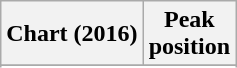<table class="wikitable sortable plainrowheaders" style="text-align:center">
<tr>
<th scope="col">Chart (2016)</th>
<th scope="col">Peak<br>position</th>
</tr>
<tr>
</tr>
<tr>
</tr>
</table>
